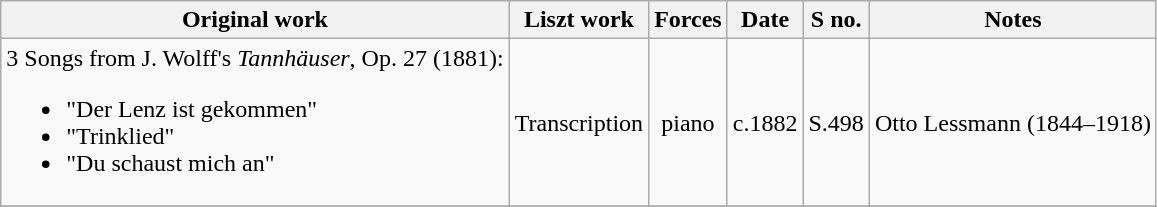<table class="wikitable">
<tr>
<th>Original work</th>
<th>Liszt work</th>
<th>Forces</th>
<th>Date</th>
<th>S no.</th>
<th>Notes</th>
</tr>
<tr>
<td>3 Songs from J. Wolff's <em>Tannhäuser</em>, Op. 27 (1881):<br><ul><li>"Der Lenz ist gekommen"</li><li>"Trinklied"</li><li>"Du schaust mich an"</li></ul></td>
<td>Transcription</td>
<td style="text-align: center">piano</td>
<td>c.1882</td>
<td>S.498</td>
<td>Otto Lessmann (1844–1918)</td>
</tr>
<tr>
</tr>
</table>
